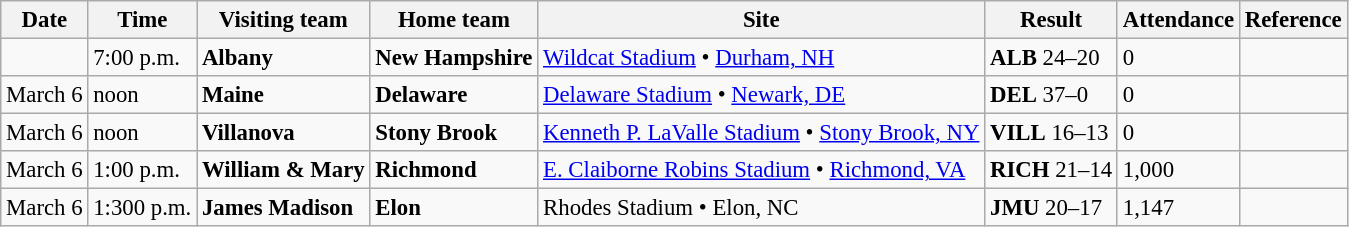<table class="wikitable" style="font-size:95%;">
<tr>
<th>Date</th>
<th>Time</th>
<th>Visiting team</th>
<th>Home team</th>
<th>Site</th>
<th>Result</th>
<th>Attendance</th>
<th class="unsortable">Reference</th>
</tr>
<tr bgcolor=>
<td></td>
<td>7:00 p.m.</td>
<td><strong>Albany</strong></td>
<td><strong>New Hampshire</strong></td>
<td><a href='#'>Wildcat Stadium</a> • <a href='#'>Durham, NH</a></td>
<td><strong>ALB</strong> 24–20</td>
<td>0</td>
<td></td>
</tr>
<tr bgcolor=>
<td>March 6</td>
<td>noon</td>
<td><strong>Maine</strong></td>
<td><strong>Delaware</strong></td>
<td><a href='#'>Delaware Stadium</a> • <a href='#'>Newark, DE</a></td>
<td><strong>DEL</strong> 37–0</td>
<td>0</td>
<td></td>
</tr>
<tr bgcolor=>
<td>March 6</td>
<td>noon</td>
<td><strong>Villanova</strong></td>
<td><strong>Stony Brook</strong></td>
<td><a href='#'>Kenneth P. LaValle Stadium</a> • <a href='#'>Stony Brook, NY</a></td>
<td><strong>VILL</strong> 16–13</td>
<td>0</td>
<td></td>
</tr>
<tr bgcolor=>
<td>March 6</td>
<td>1:00 p.m.</td>
<td><strong>William & Mary</strong></td>
<td><strong>Richmond</strong></td>
<td><a href='#'>E. Claiborne Robins Stadium</a> • <a href='#'>Richmond, VA</a></td>
<td><strong>RICH</strong> 21–14</td>
<td>1,000</td>
<td></td>
</tr>
<tr bgcolor=>
<td>March 6</td>
<td>1:300 p.m.</td>
<td><strong>James Madison</strong></td>
<td><strong>Elon</strong></td>
<td>Rhodes Stadium • Elon, NC</td>
<td><strong>JMU</strong> 20–17</td>
<td>1,147</td>
<td></td>
</tr>
</table>
